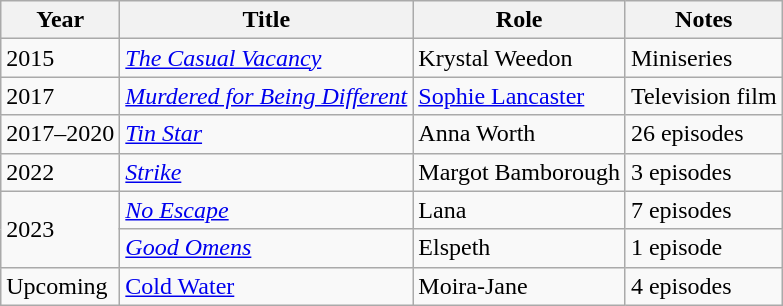<table class="wikitable plainrowheaders">
<tr>
<th>Year</th>
<th>Title</th>
<th>Role</th>
<th>Notes</th>
</tr>
<tr>
<td>2015</td>
<td><em><a href='#'>The Casual Vacancy</a></em></td>
<td>Krystal Weedon</td>
<td>Miniseries</td>
</tr>
<tr>
<td>2017</td>
<td><em><a href='#'>Murdered for Being Different</a></em></td>
<td><a href='#'>Sophie Lancaster</a></td>
<td>Television film</td>
</tr>
<tr>
<td>2017–2020</td>
<td><em><a href='#'>Tin Star</a></em></td>
<td>Anna Worth</td>
<td>26 episodes</td>
</tr>
<tr>
<td>2022</td>
<td><em><a href='#'>Strike</a></em></td>
<td>Margot Bamborough</td>
<td>3 episodes</td>
</tr>
<tr>
<td rowspan="2">2023</td>
<td><em><a href='#'>No Escape</a></em></td>
<td>Lana</td>
<td>7 episodes</td>
</tr>
<tr>
<td><em><a href='#'>Good Omens</a></em></td>
<td>Elspeth</td>
<td>1 episode</td>
</tr>
<tr>
<td>Upcoming</td>
<td><a href='#'>Cold Water</a></td>
<td>Moira-Jane</td>
<td>4 episodes</td>
</tr>
</table>
